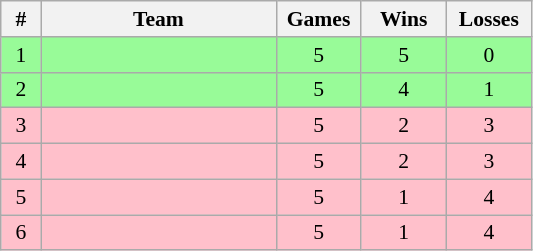<table class=wikitable style="text-align:center; font-size:90%">
<tr>
<th width=20>#</th>
<th width=150>Team</th>
<th width=50>Games</th>
<th width=50>Wins</th>
<th width=50>Losses</th>
</tr>
<tr bgcolor=#98fb98>
<td>1</td>
<td align=left></td>
<td>5</td>
<td>5</td>
<td>0</td>
</tr>
<tr bgcolor=#98fb98>
<td>2</td>
<td align=left></td>
<td>5</td>
<td>4</td>
<td>1</td>
</tr>
<tr bgcolor=pink>
<td>3</td>
<td align=left></td>
<td>5</td>
<td>2</td>
<td>3</td>
</tr>
<tr bgcolor=pink>
<td>4</td>
<td align=left></td>
<td>5</td>
<td>2</td>
<td>3</td>
</tr>
<tr bgcolor=pink>
<td>5</td>
<td align=left></td>
<td>5</td>
<td>1</td>
<td>4</td>
</tr>
<tr bgcolor=pink>
<td>6</td>
<td align=left> </td>
<td>5</td>
<td>1</td>
<td>4</td>
</tr>
</table>
